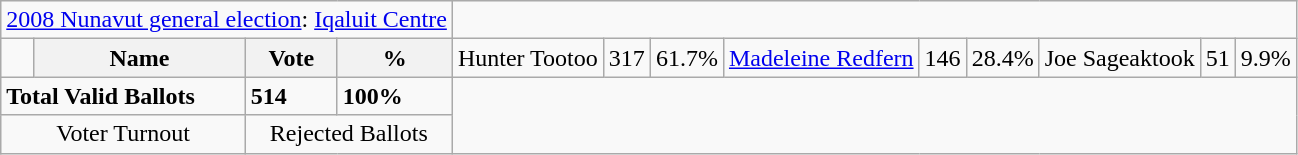<table class="wikitable">
<tr>
<td colspan=4 align=center><a href='#'>2008 Nunavut general election</a>: <a href='#'>Iqaluit Centre</a></td>
</tr>
<tr>
<td></td>
<th>Name</th>
<th>Vote</th>
<th>%<br></th>
<td>Hunter Tootoo</td>
<td>317</td>
<td>61.7%<br></td>
<td><a href='#'>Madeleine Redfern</a></td>
<td>146</td>
<td>28.4%<br></td>
<td>Joe Sageaktook</td>
<td>51</td>
<td>9.9%</td>
</tr>
<tr>
<td colspan=2><strong>Total Valid Ballots</strong></td>
<td><strong>514</strong></td>
<td><strong>100%</strong></td>
</tr>
<tr>
<td colspan=2 align=center>Voter Turnout</td>
<td colspan=2 align=center>Rejected Ballots</td>
</tr>
</table>
